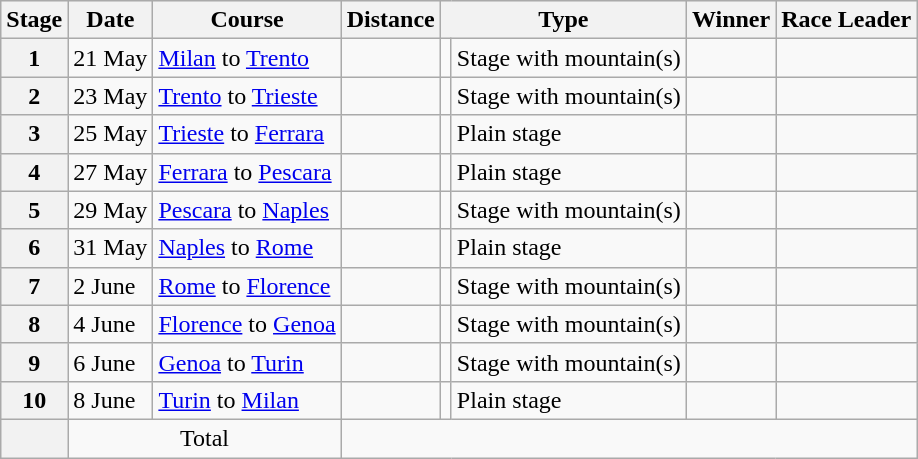<table class="wikitable">
<tr style="background:#efefef;">
<th>Stage</th>
<th>Date</th>
<th>Course</th>
<th>Distance</th>
<th colspan="2">Type</th>
<th>Winner</th>
<th>Race Leader</th>
</tr>
<tr>
<th style="text-align:center">1</th>
<td>21 May</td>
<td><a href='#'>Milan</a> to <a href='#'>Trento</a></td>
<td style="text-align:center"></td>
<td style="text-align:center;"></td>
<td>Stage with mountain(s)</td>
<td></td>
<td></td>
</tr>
<tr>
<th style="text-align:center">2</th>
<td>23 May</td>
<td><a href='#'>Trento</a> to <a href='#'>Trieste</a></td>
<td style="text-align:center"></td>
<td style="text-align:center;"></td>
<td>Stage with mountain(s)</td>
<td></td>
<td></td>
</tr>
<tr>
<th style="text-align:center">3</th>
<td>25 May</td>
<td><a href='#'>Trieste</a> to <a href='#'>Ferrara</a></td>
<td style="text-align:center"></td>
<td style="text-align:center;"></td>
<td>Plain stage</td>
<td></td>
<td></td>
</tr>
<tr>
<th style="text-align:center">4</th>
<td>27 May</td>
<td><a href='#'>Ferrara</a> to <a href='#'>Pescara</a></td>
<td style="text-align:center"></td>
<td style="text-align:center;"></td>
<td>Plain stage</td>
<td></td>
<td></td>
</tr>
<tr>
<th style="text-align:center">5</th>
<td>29 May</td>
<td><a href='#'>Pescara</a> to <a href='#'>Naples</a></td>
<td style="text-align:center"></td>
<td style="text-align:center;"></td>
<td>Stage with mountain(s)</td>
<td></td>
<td></td>
</tr>
<tr>
<th style="text-align:center">6</th>
<td>31 May</td>
<td><a href='#'>Naples</a> to <a href='#'>Rome</a></td>
<td style="text-align:center"></td>
<td style="text-align:center;"></td>
<td>Plain stage</td>
<td></td>
<td></td>
</tr>
<tr>
<th style="text-align:center">7</th>
<td>2 June</td>
<td><a href='#'>Rome</a> to <a href='#'>Florence</a></td>
<td style="text-align:center"></td>
<td style="text-align:center;"></td>
<td>Stage with mountain(s)</td>
<td></td>
<td></td>
</tr>
<tr>
<th style="text-align:center">8</th>
<td>4 June</td>
<td><a href='#'>Florence</a> to <a href='#'>Genoa</a></td>
<td style="text-align:center"></td>
<td style="text-align:center;"></td>
<td>Stage with mountain(s)</td>
<td></td>
<td></td>
</tr>
<tr>
<th style="text-align:center">9</th>
<td>6 June</td>
<td><a href='#'>Genoa</a> to <a href='#'>Turin</a></td>
<td style="text-align:center"></td>
<td style="text-align:center;"></td>
<td>Stage with mountain(s)</td>
<td></td>
<td></td>
</tr>
<tr>
<th style="text-align:center">10</th>
<td>8 June</td>
<td><a href='#'>Turin</a> to <a href='#'>Milan</a></td>
<td style="text-align:center"></td>
<td style="text-align:center;"></td>
<td>Plain stage</td>
<td></td>
<td></td>
</tr>
<tr>
<th></th>
<td colspan="2" style="text-align:center;">Total</td>
<td colspan="5" style="text-align:center;"></td>
</tr>
</table>
